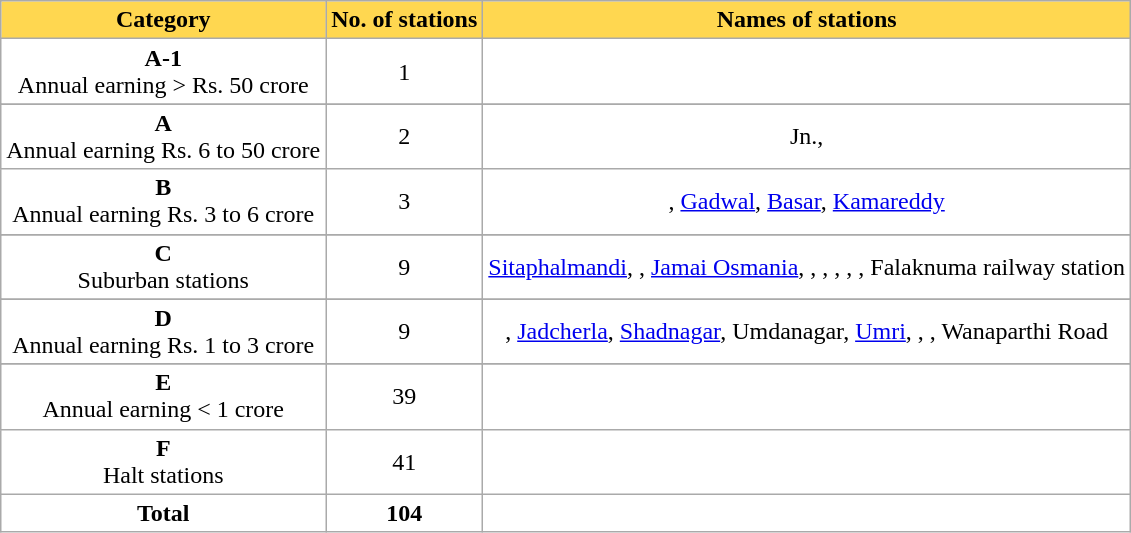<table class="wikitable sortable" style="background:#fff;">
<tr>
<th style="background:#ffd750;" !>Category</th>
<th style="background:#ffd750;" !>No. of stations</th>
<th style="background:#ffd750;" !>Names of stations</th>
</tr>
<tr>
<td style="text-align:center;"><strong>A-1</strong><br> Annual earning > Rs. 50 crore</td>
<td style="text-align:center;">1</td>
<td style="text-align:center;"></td>
</tr>
<tr>
</tr>
<tr>
<td style="text-align:center;"><strong>A</strong><br> Annual earning Rs. 6 to 50 crore</td>
<td style="text-align:center;">2</td>
<td style="text-align:center;"> Jn.,  </td>
</tr>
<tr>
<td style="text-align:center;"><strong>B</strong><br> Annual earning Rs. 3 to 6 crore</td>
<td style="text-align:center;">3</td>
<td style="text-align:center;">, <a href='#'>Gadwal</a>,  <a href='#'>Basar</a>, <a href='#'>Kamareddy</a></td>
</tr>
<tr>
</tr>
<tr>
<td style="text-align:center;"><strong>C</strong> <br> Suburban stations</td>
<td style="text-align:center;">9</td>
<td style="text-align:center;"><a href='#'>Sitaphalmandi</a>, , <a href='#'>Jamai Osmania</a>, , , , , , Falaknuma railway station</td>
</tr>
<tr>
</tr>
<tr>
<td style="text-align:center;"><strong>D</strong><br> Annual earning Rs. 1 to 3 crore</td>
<td style="text-align:center;">9</td>
<td style="text-align:center;">, <a href='#'>Jadcherla</a>, <a href='#'>Shadnagar</a>, Umdanagar, <a href='#'>Umri</a>, , , Wanaparthi Road</td>
</tr>
<tr>
</tr>
<tr>
<td style="text-align:center;"><strong>E</strong> <br> Annual earning < 1 crore</td>
<td style="text-align:center;">39</td>
<td style="text-align:center;"></td>
</tr>
<tr>
<td style="text-align:center;"><strong>F</strong> <br> Halt stations</td>
<td style="text-align:center;">41</td>
<td style="text-align:center;"></td>
</tr>
<tr>
<td style="text-align:center;"><strong>Total</strong></td>
<td style="text-align:center;"><strong>104</strong></td>
<td style="text-align:center;"></td>
</tr>
</table>
